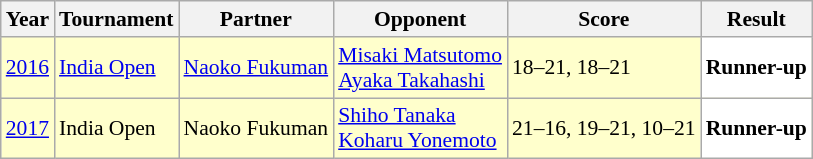<table class="sortable wikitable" style="font-size: 90%;">
<tr>
<th>Year</th>
<th>Tournament</th>
<th>Partner</th>
<th>Opponent</th>
<th>Score</th>
<th>Result</th>
</tr>
<tr style="background:#FFFFCC">
<td align="center"><a href='#'>2016</a></td>
<td align="left"><a href='#'>India Open</a></td>
<td align="left"> <a href='#'>Naoko Fukuman</a></td>
<td align="left"> <a href='#'>Misaki Matsutomo</a><br> <a href='#'>Ayaka Takahashi</a></td>
<td align="left">18–21, 18–21</td>
<td style="text-align:left; background:white"> <strong>Runner-up</strong></td>
</tr>
<tr style="background:#FFFFCC">
<td align="center"><a href='#'>2017</a></td>
<td align="left">India Open</td>
<td align="left"> Naoko Fukuman</td>
<td align="left"> <a href='#'>Shiho Tanaka</a><br> <a href='#'>Koharu Yonemoto</a></td>
<td align="left">21–16, 19–21, 10–21</td>
<td style="text-align:left; background:white"> <strong>Runner-up</strong></td>
</tr>
</table>
